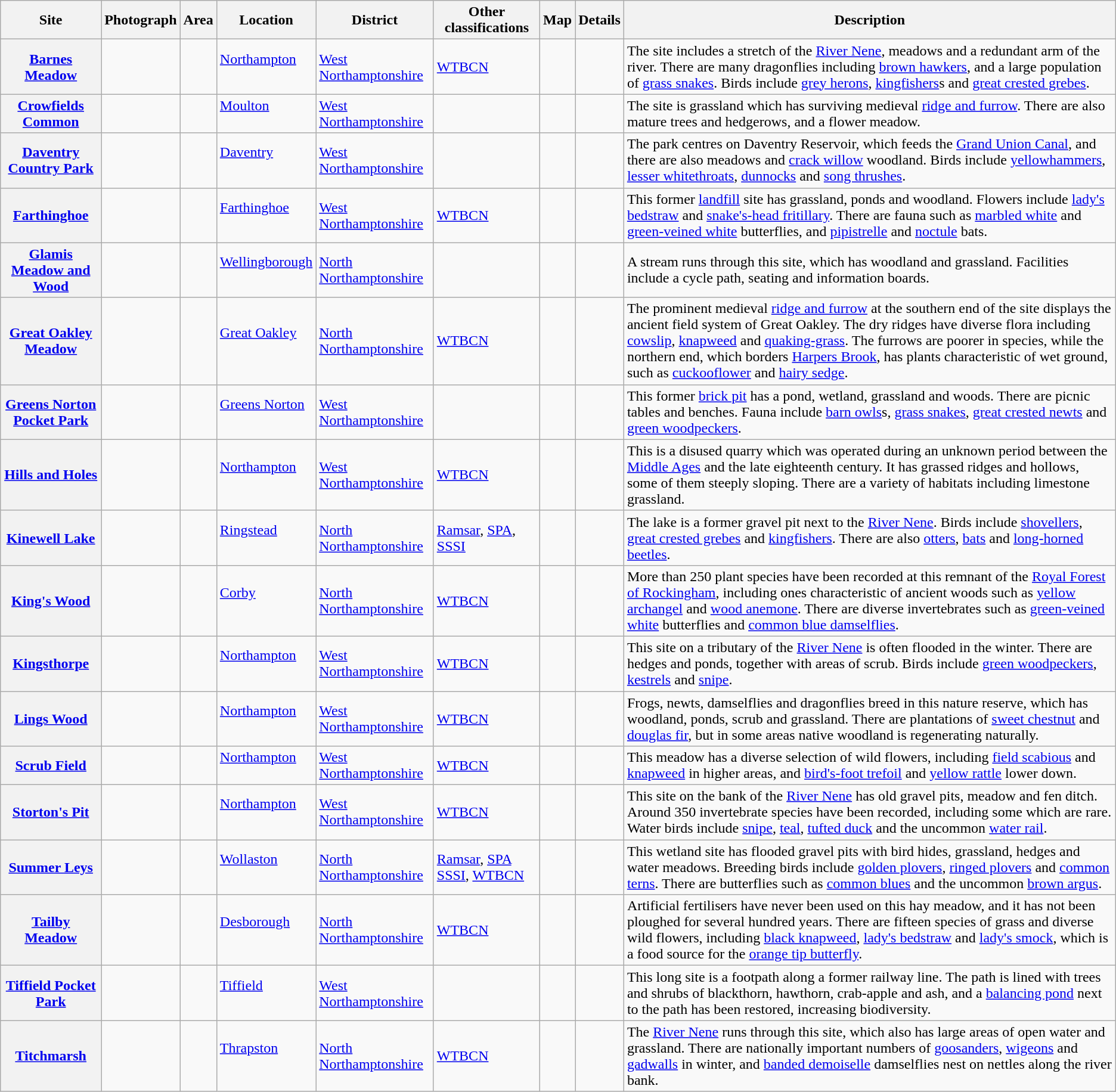<table class="wikitable sortable plainrowheaders">
<tr>
<th scope="col">Site</th>
<th scope="col" class="unsortable">Photograph</th>
<th scope="col" data-sort-type="number">Area</th>
<th scope="col">Location</th>
<th scope="col">District</th>
<th scope="col">Other classifications</th>
<th scope="col" class="unsortable">Map</th>
<th scope="col" class="unsortable">Details</th>
<th scope="col" class="unsortable">Description</th>
</tr>
<tr>
<th scope="row"><a href='#'>Barnes Meadow</a></th>
<td></td>
<td></td>
<td><a href='#'>Northampton</a><br> <br> </td>
<td><a href='#'>West Northamptonshire</a></td>
<td><a href='#'>WTBCN</a></td>
<td></td>
<td></td>
<td>The site includes a stretch of the <a href='#'>River Nene</a>, meadows and a redundant arm of the river. There are many dragonflies including <a href='#'>brown hawkers</a>, and a large population of <a href='#'>grass snakes</a>. Birds include <a href='#'>grey herons</a>, <a href='#'>kingfishers</a>s and <a href='#'>great crested grebes</a>.</td>
</tr>
<tr>
<th scope="row"><a href='#'>Crowfields Common</a></th>
<td></td>
<td></td>
<td><a href='#'>Moulton</a><br> <br> </td>
<td><a href='#'>West Northamptonshire</a></td>
<td></td>
<td></td>
<td></td>
<td>The site is grassland which has surviving medieval <a href='#'>ridge and furrow</a>. There are also mature trees and hedgerows, and a flower meadow.</td>
</tr>
<tr>
<th scope="row"><a href='#'>Daventry Country Park</a></th>
<td></td>
<td></td>
<td><a href='#'>Daventry</a><br> <br> </td>
<td><a href='#'>West Northamptonshire</a></td>
<td></td>
<td></td>
<td></td>
<td>The park centres on Daventry Reservoir, which feeds the <a href='#'>Grand Union Canal</a>, and there are also meadows and <a href='#'>crack willow</a> woodland. Birds include <a href='#'>yellowhammers</a>, <a href='#'>lesser whitethroats</a>, <a href='#'>dunnocks</a> and <a href='#'>song thrushes</a>.</td>
</tr>
<tr>
<th scope="row"><a href='#'>Farthinghoe</a></th>
<td></td>
<td></td>
<td><a href='#'>Farthinghoe</a><br> <br> </td>
<td><a href='#'>West Northamptonshire</a></td>
<td><a href='#'>WTBCN</a></td>
<td></td>
<td></td>
<td>This former <a href='#'>landfill</a> site has grassland, ponds and woodland. Flowers include <a href='#'>lady's bedstraw</a> and <a href='#'>snake's-head fritillary</a>. There are fauna such as <a href='#'>marbled white</a> and <a href='#'>green-veined white</a> butterflies, and <a href='#'>pipistrelle</a> and <a href='#'>noctule</a> bats.</td>
</tr>
<tr>
<th scope="row"><a href='#'>Glamis Meadow and Wood</a></th>
<td></td>
<td></td>
<td><a href='#'>Wellingborough</a><br> <br> </td>
<td><a href='#'>North Northamptonshire</a></td>
<td></td>
<td></td>
<td></td>
<td>A stream runs through this site, which has woodland and grassland. Facilities include a cycle path, seating and information boards.</td>
</tr>
<tr>
<th scope="row"><a href='#'>Great Oakley Meadow</a></th>
<td></td>
<td></td>
<td><a href='#'>Great Oakley</a><br> <br> </td>
<td><a href='#'>North Northamptonshire</a></td>
<td><a href='#'>WTBCN</a></td>
<td></td>
<td></td>
<td>The prominent medieval <a href='#'>ridge and furrow</a> at the southern end of the site displays the ancient field system of Great Oakley. The dry ridges have diverse flora including <a href='#'>cowslip</a>, <a href='#'>knapweed</a> and <a href='#'>quaking-grass</a>. The furrows are poorer in species, while the northern end, which borders <a href='#'>Harpers Brook</a>, has plants characteristic of wet ground, such as <a href='#'>cuckooflower</a> and <a href='#'>hairy sedge</a>.</td>
</tr>
<tr>
<th scope="row"><a href='#'>Greens Norton Pocket Park</a></th>
<td></td>
<td></td>
<td><a href='#'>Greens Norton </a><br> <br> </td>
<td><a href='#'>West Northamptonshire</a></td>
<td></td>
<td></td>
<td></td>
<td>This former <a href='#'>brick pit</a> has a pond, wetland, grassland and woods. There are picnic tables and benches. Fauna include <a href='#'>barn owls</a>s, <a href='#'>grass snakes</a>, <a href='#'>great crested newts</a> and <a href='#'>green woodpeckers</a>.</td>
</tr>
<tr>
<th scope="row"><a href='#'>Hills and Holes</a></th>
<td></td>
<td></td>
<td><a href='#'>Northampton</a><br> <br> </td>
<td><a href='#'>West Northamptonshire</a></td>
<td><a href='#'>WTBCN</a></td>
<td></td>
<td></td>
<td>This is a disused quarry which was operated during an unknown period between the <a href='#'>Middle Ages</a> and the late eighteenth century. It has grassed ridges and hollows, some of them steeply sloping. There are a variety of habitats including limestone grassland.</td>
</tr>
<tr>
<th scope="row"><a href='#'>Kinewell Lake</a></th>
<td></td>
<td></td>
<td><a href='#'>Ringstead</a><br> <br> </td>
<td><a href='#'>North Northamptonshire</a></td>
<td><a href='#'>Ramsar</a>, <a href='#'>SPA</a>, <a href='#'>SSSI</a></td>
<td></td>
<td></td>
<td>The lake is a former gravel pit next to the <a href='#'>River Nene</a>. Birds include <a href='#'>shovellers</a>, <a href='#'>great crested grebes</a> and <a href='#'>kingfishers</a>. There are also <a href='#'>otters</a>, <a href='#'>bats</a> and <a href='#'>long-horned beetles</a>.</td>
</tr>
<tr>
<th scope="row"><a href='#'>King's Wood</a></th>
<td></td>
<td></td>
<td><a href='#'>Corby</a><br> <br> </td>
<td><a href='#'>North Northamptonshire</a></td>
<td><a href='#'>WTBCN</a></td>
<td></td>
<td></td>
<td>More than 250 plant species have been recorded at this remnant of the <a href='#'>Royal Forest of Rockingham</a>, including ones characteristic of ancient woods such as <a href='#'>yellow archangel</a> and <a href='#'>wood anemone</a>. There are diverse invertebrates such as <a href='#'>green-veined white</a> butterflies and <a href='#'>common blue damselflies</a>.</td>
</tr>
<tr>
<th scope="row"><a href='#'>Kingsthorpe</a></th>
<td></td>
<td></td>
<td><a href='#'>Northampton</a><br> <br> </td>
<td><a href='#'>West Northamptonshire</a></td>
<td><a href='#'>WTBCN</a></td>
<td></td>
<td></td>
<td>This site on a tributary of the <a href='#'>River Nene</a> is often flooded in the winter. There are hedges and ponds, together with areas of scrub. Birds include <a href='#'>green woodpeckers</a>, <a href='#'>kestrels</a> and <a href='#'>snipe</a>.</td>
</tr>
<tr>
<th scope="row"><a href='#'>Lings Wood</a></th>
<td></td>
<td></td>
<td><a href='#'>Northampton</a><br> <br> </td>
<td><a href='#'>West Northamptonshire</a></td>
<td><a href='#'>WTBCN</a></td>
<td></td>
<td></td>
<td>Frogs, newts, damselflies and dragonflies breed in this nature reserve, which has woodland, ponds, scrub and grassland. There are plantations of <a href='#'>sweet chestnut</a> and <a href='#'>douglas fir</a>, but in some areas native woodland is regenerating naturally.</td>
</tr>
<tr>
<th scope="row"><a href='#'>Scrub Field</a></th>
<td></td>
<td></td>
<td><a href='#'>Northampton</a><br> <br> </td>
<td><a href='#'>West Northamptonshire</a></td>
<td><a href='#'>WTBCN</a></td>
<td></td>
<td></td>
<td>This meadow has a diverse selection of wild flowers, including <a href='#'>field scabious</a> and <a href='#'>knapweed</a> in higher areas, and <a href='#'>bird's-foot trefoil</a> and <a href='#'>yellow rattle</a> lower down.</td>
</tr>
<tr>
<th scope="row"><a href='#'>Storton's Pit</a></th>
<td></td>
<td></td>
<td><a href='#'>Northampton</a><br> <br> </td>
<td><a href='#'>West Northamptonshire</a></td>
<td><a href='#'>WTBCN</a></td>
<td></td>
<td></td>
<td>This site on the bank of the <a href='#'>River Nene</a> has old gravel pits, meadow and fen ditch. Around 350 invertebrate species have been recorded, including some which are rare. Water birds include <a href='#'>snipe</a>, <a href='#'>teal</a>, <a href='#'>tufted duck</a> and the uncommon <a href='#'>water rail</a>.</td>
</tr>
<tr>
<th scope="row"><a href='#'>Summer Leys</a></th>
<td></td>
<td></td>
<td><a href='#'>Wollaston</a><br> <br> </td>
<td><a href='#'>North Northamptonshire</a></td>
<td><a href='#'>Ramsar</a>, <a href='#'>SPA</a> <a href='#'>SSSI</a>, <a href='#'>WTBCN</a></td>
<td></td>
<td></td>
<td>This wetland site has flooded gravel pits with bird hides, grassland, hedges and water meadows. Breeding birds include <a href='#'>golden plovers</a>, <a href='#'>ringed plovers</a> and <a href='#'>common terns</a>. There are butterflies such as <a href='#'>common blues</a> and the uncommon <a href='#'>brown argus</a>.</td>
</tr>
<tr>
<th scope="row"><a href='#'>Tailby Meadow</a></th>
<td></td>
<td></td>
<td><a href='#'>Desborough</a><br> <br> </td>
<td><a href='#'>North Northamptonshire</a></td>
<td><a href='#'>WTBCN</a></td>
<td></td>
<td></td>
<td>Artificial fertilisers have never been used on this hay meadow, and it has not been ploughed for several hundred years. There are fifteen species of grass and diverse wild flowers, including <a href='#'>black knapweed</a>, <a href='#'>lady's bedstraw</a> and <a href='#'>lady's smock</a>, which is a food source for the <a href='#'>orange tip butterfly</a>.</td>
</tr>
<tr>
<th scope="row"><a href='#'>Tiffield Pocket Park</a></th>
<td></td>
<td></td>
<td><a href='#'>Tiffield</a><br> <br> </td>
<td><a href='#'>West Northamptonshire</a></td>
<td></td>
<td></td>
<td></td>
<td>This  long site is a footpath along a former railway line. The path is lined with trees and shrubs of blackthorn, hawthorn, crab-apple and ash, and a <a href='#'>balancing pond</a> next to the path has been restored, increasing biodiversity.</td>
</tr>
<tr>
<th scope="row"><a href='#'>Titchmarsh</a></th>
<td></td>
<td></td>
<td><a href='#'>Thrapston</a><br> <br> </td>
<td><a href='#'>North Northamptonshire</a></td>
<td><a href='#'>WTBCN</a></td>
<td></td>
<td></td>
<td>The <a href='#'>River Nene</a> runs through this site, which also has large areas of open water and grassland. There are nationally important numbers of <a href='#'>goosanders</a>, <a href='#'>wigeons</a> and <a href='#'>gadwalls</a> in winter, and <a href='#'>banded demoiselle</a> damselflies nest on nettles along the river bank.</td>
</tr>
</table>
